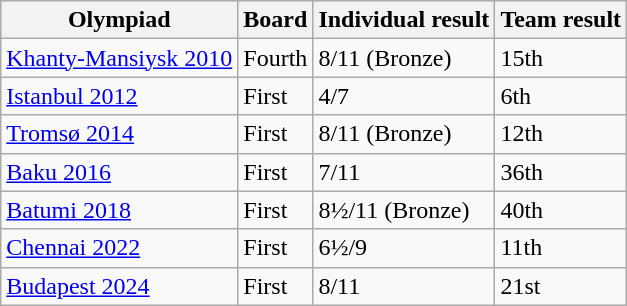<table class="wikitable" style="text-align: left;">
<tr>
<th>Olympiad</th>
<th>Board</th>
<th>Individual result</th>
<th>Team result</th>
</tr>
<tr>
<td><a href='#'>Khanty-Mansiysk 2010</a></td>
<td>Fourth</td>
<td>8/11 (Bronze)</td>
<td>15th</td>
</tr>
<tr>
<td><a href='#'>Istanbul 2012</a></td>
<td>First</td>
<td>4/7</td>
<td>6th</td>
</tr>
<tr>
<td><a href='#'>Tromsø 2014</a></td>
<td>First</td>
<td>8/11 (Bronze)</td>
<td>12th</td>
</tr>
<tr>
<td><a href='#'>Baku 2016</a></td>
<td>First</td>
<td>7/11</td>
<td>36th</td>
</tr>
<tr>
<td><a href='#'>Batumi 2018</a></td>
<td>First</td>
<td>8½/11 (Bronze)</td>
<td>40th</td>
</tr>
<tr>
<td><a href='#'>Chennai 2022</a></td>
<td>First</td>
<td>6½/9</td>
<td>11th</td>
</tr>
<tr>
<td><a href='#'>Budapest 2024</a></td>
<td>First</td>
<td>8/11</td>
<td>21st</td>
</tr>
</table>
